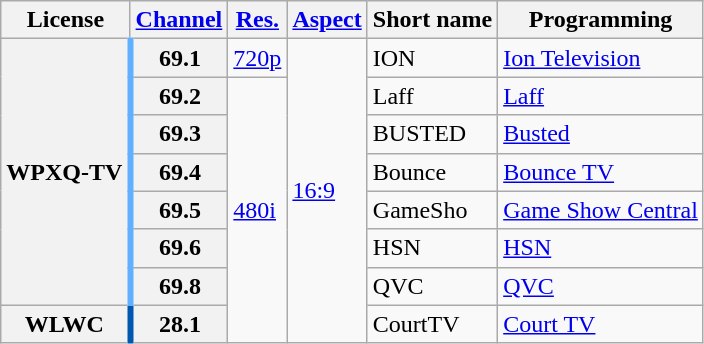<table class="wikitable">
<tr>
<th scope = "col">License</th>
<th scope = "col"><a href='#'>Channel</a></th>
<th scope = "col"><a href='#'>Res.</a></th>
<th scope = "col"><a href='#'>Aspect</a></th>
<th scope = "col">Short name</th>
<th scope = "col">Programming</th>
</tr>
<tr>
<th rowspan = "7" scope = "row" style="border-right: 4px solid #60B0FF;">WPXQ-TV</th>
<th scope = "row">69.1</th>
<td><a href='#'>720p</a></td>
<td rowspan=8><a href='#'>16:9</a></td>
<td>ION</td>
<td><a href='#'>Ion Television</a></td>
</tr>
<tr>
<th scope = "row">69.2</th>
<td rowspan=7><a href='#'>480i</a></td>
<td>Laff</td>
<td><a href='#'>Laff</a></td>
</tr>
<tr>
<th scope = "row">69.3</th>
<td>BUSTED</td>
<td><a href='#'>Busted</a></td>
</tr>
<tr>
<th scope = "row">69.4</th>
<td>Bounce</td>
<td><a href='#'>Bounce TV</a></td>
</tr>
<tr>
<th scope = "row">69.5</th>
<td>GameSho</td>
<td><a href='#'>Game Show Central</a></td>
</tr>
<tr>
<th scope = "row">69.6</th>
<td>HSN</td>
<td><a href='#'>HSN</a></td>
</tr>
<tr>
<th scope = "row">69.8</th>
<td>QVC</td>
<td><a href='#'>QVC</a></td>
</tr>
<tr>
<th scope = "row" style="border-right: 4px solid #0057AF;">WLWC</th>
<th scope = "row">28.1</th>
<td>CourtTV</td>
<td><a href='#'>Court TV</a></td>
</tr>
</table>
